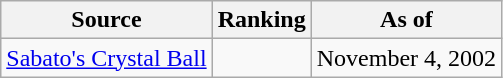<table class="wikitable">
<tr>
<th>Source</th>
<th>Ranking</th>
<th>As of</th>
</tr>
<tr>
<td><a href='#'>Sabato's Crystal Ball</a></td>
<td></td>
<td>November 4, 2002</td>
</tr>
</table>
